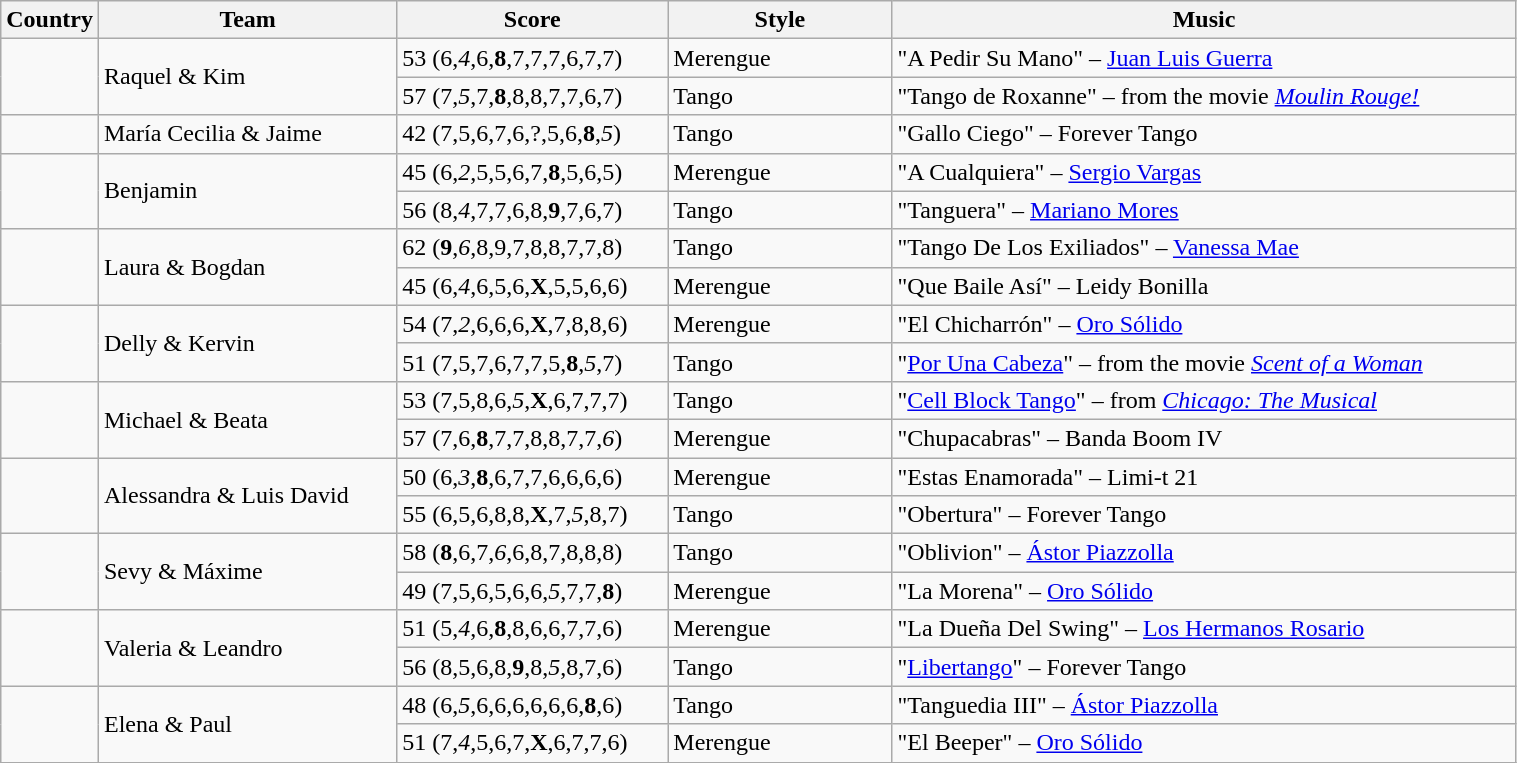<table class="wikitable" style="width:80%">
<tr>
<th style="width:5%;">Country</th>
<th style="width:20%;">Team</th>
<th style="width:18%;">Score</th>
<th style="width:15%;">Style</th>
<th style="width:60%;">Music</th>
</tr>
<tr>
<td rowspan=2></td>
<td rowspan=2>Raquel & Kim</td>
<td>53 (6,<em>4</em>,6,<strong>8</strong>,7,7,7,6,7,7)</td>
<td>Merengue</td>
<td>"A Pedir Su Mano" – <a href='#'>Juan Luis Guerra</a></td>
</tr>
<tr>
<td>57 (7,<em>5</em>,7,<strong>8</strong>,8,8,7,7,6,7)</td>
<td>Tango</td>
<td>"Tango de Roxanne" – from the movie <em><a href='#'>Moulin Rouge!</a></em></td>
</tr>
<tr>
<td></td>
<td>María Cecilia & Jaime</td>
<td>42 (7,5,6,7,6,?,5,6,<strong>8</strong>,<em>5</em>)</td>
<td>Tango</td>
<td>"Gallo Ciego" – Forever Tango</td>
</tr>
<tr>
<td rowspan=2></td>
<td rowspan=2>Benjamin</td>
<td>45 (6,<em>2</em>,5,5,6,7,<strong>8</strong>,5,6,5)</td>
<td>Merengue</td>
<td>"A Cualquiera" – <a href='#'>Sergio Vargas</a></td>
</tr>
<tr>
<td>56 (8,<em>4</em>,7,7,6,8,<strong>9</strong>,7,6,7)</td>
<td>Tango</td>
<td>"Tanguera" – <a href='#'>Mariano Mores</a></td>
</tr>
<tr>
<td rowspan=2></td>
<td rowspan=2>Laura & Bogdan</td>
<td>62 (<strong>9</strong>,<em>6</em>,8,9,7,8,8,7,7,8)</td>
<td>Tango</td>
<td>"Tango De Los Exiliados" – <a href='#'>Vanessa Mae</a></td>
</tr>
<tr>
<td>45 (6,<em>4</em>,6,5,6,<strong>X</strong>,5,5,6,6)</td>
<td>Merengue</td>
<td>"Que Baile Así" – Leidy Bonilla</td>
</tr>
<tr>
<td rowspan=2></td>
<td rowspan=2>Delly & Kervin</td>
<td>54 (7,<em>2</em>,6,6,6,<strong>X</strong>,7,8,8,6)</td>
<td>Merengue</td>
<td>"El Chicharrón" – <a href='#'>Oro Sólido</a></td>
</tr>
<tr>
<td>51 (7,5,7,6,7,7,5,<strong>8</strong>,<em>5</em>,7)</td>
<td>Tango</td>
<td>"<a href='#'>Por Una Cabeza</a>" – from the movie <em><a href='#'>Scent of a Woman</a></em></td>
</tr>
<tr>
<td rowspan=2></td>
<td rowspan=2>Michael & Beata</td>
<td>53 (7,5,8,6,<em>5</em>,<strong>X</strong>,6,7,7,7)</td>
<td>Tango</td>
<td>"<a href='#'>Cell Block Tango</a>" – from <em><a href='#'>Chicago: The Musical</a></em></td>
</tr>
<tr>
<td>57 (7,6,<strong>8</strong>,7,7,8,8,7,7,<em>6</em>)</td>
<td>Merengue</td>
<td>"Chupacabras" – Banda Boom IV</td>
</tr>
<tr>
<td rowspan=2></td>
<td rowspan=2>Alessandra & Luis David</td>
<td>50 (6,<em>3</em>,<strong>8</strong>,6,7,7,6,6,6,6)</td>
<td>Merengue</td>
<td>"Estas Enamorada" – Limi-t 21</td>
</tr>
<tr>
<td>55 (6,5,6,8,8,<strong>X</strong>,7,<em>5</em>,8,7)</td>
<td>Tango</td>
<td>"Obertura" – Forever Tango</td>
</tr>
<tr>
<td rowspan=2></td>
<td rowspan=2>Sevy & Máxime</td>
<td>58 (<strong>8</strong>,6,7,<em>6</em>,6,8,7,8,8,8)</td>
<td>Tango</td>
<td>"Oblivion" – <a href='#'>Ástor Piazzolla</a></td>
</tr>
<tr>
<td>49 (7,5,6,5,6,6,<em>5</em>,7,7,<strong>8</strong>)</td>
<td>Merengue</td>
<td>"La Morena" – <a href='#'>Oro Sólido</a></td>
</tr>
<tr>
<td rowspan=2></td>
<td rowspan=2>Valeria & Leandro</td>
<td>51 (5,<em>4</em>,6,<strong>8</strong>,8,6,6,7,7,6)</td>
<td>Merengue</td>
<td>"La Dueña Del Swing" – <a href='#'>Los Hermanos Rosario</a></td>
</tr>
<tr>
<td>56 (8,5,6,8,<strong>9</strong>,8,<em>5</em>,8,7,6)</td>
<td>Tango</td>
<td>"<a href='#'>Libertango</a>" – Forever Tango</td>
</tr>
<tr>
<td rowspan=2></td>
<td rowspan=2>Elena & Paul</td>
<td>48 (6,<em>5</em>,6,6,6,6,6,6,<strong>8</strong>,6)</td>
<td>Tango</td>
<td>"Tanguedia III" – <a href='#'>Ástor Piazzolla</a></td>
</tr>
<tr>
<td>51 (7,<em>4</em>,5,6,7,<strong>X</strong>,6,7,7,6)</td>
<td>Merengue</td>
<td>"El Beeper" – <a href='#'>Oro Sólido</a></td>
</tr>
<tr>
</tr>
</table>
